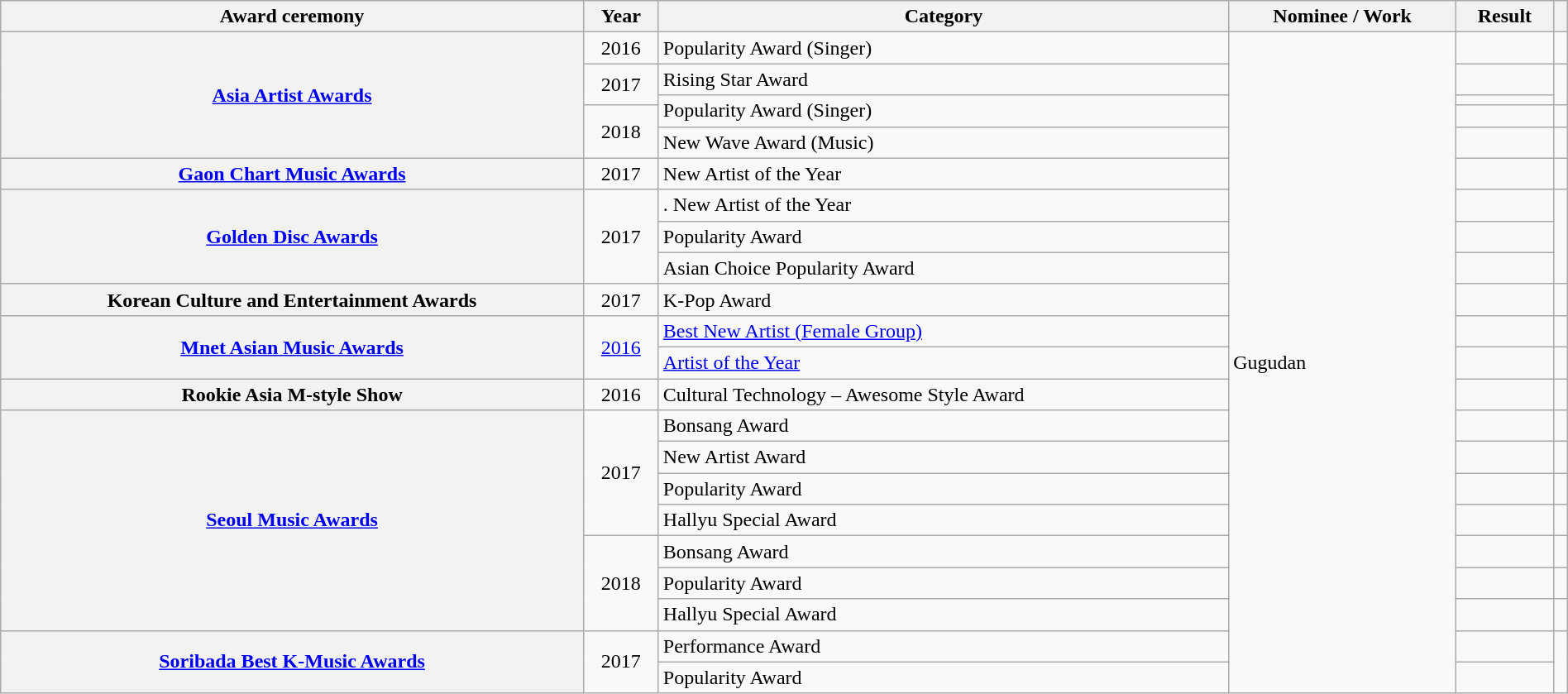<table class="wikitable sortable plainrowheaders" style="width: 100%;">
<tr>
<th scope="col">Award ceremony</th>
<th scope="col">Year</th>
<th scope="col">Category </th>
<th scope="col">Nominee / Work</th>
<th scope="col">Result</th>
<th scope="col" class="unsortable"></th>
</tr>
<tr>
<th scope="row" rowspan="5"><a href='#'>Asia Artist Awards</a></th>
<td style="text-align:center">2016</td>
<td>Popularity Award (Singer)</td>
<td rowspan="22">Gugudan</td>
<td></td>
<td style="text-align:center"></td>
</tr>
<tr>
<td style="text-align:center" rowspan="2">2017</td>
<td>Rising Star Award</td>
<td></td>
<td style="text-align:center" rowspan="2"></td>
</tr>
<tr>
<td rowspan="2">Popularity Award (Singer)</td>
<td></td>
</tr>
<tr>
<td style="text-align:center" rowspan="2">2018</td>
<td></td>
<td></td>
</tr>
<tr>
<td>New Wave Award (Music)</td>
<td></td>
<td></td>
</tr>
<tr>
<th scope="row"><a href='#'>Gaon Chart Music Awards</a></th>
<td style="text-align:center">2017</td>
<td>New Artist of the Year</td>
<td></td>
<td></td>
</tr>
<tr>
<th scope="row" rowspan="3"><a href='#'>Golden Disc Awards</a></th>
<td style="text-align:center" rowspan="3">2017</td>
<td>. New Artist of the Year</td>
<td></td>
<td style="text-align:center" rowspan="3"></td>
</tr>
<tr>
<td>Popularity Award</td>
<td></td>
</tr>
<tr>
<td>Asian Choice Popularity Award</td>
<td></td>
</tr>
<tr>
<th scope="row">Korean Culture and Entertainment Awards</th>
<td style="text-align:center">2017</td>
<td>K-Pop Award</td>
<td></td>
<td></td>
</tr>
<tr>
<th scope="row" rowspan="2"><a href='#'>Mnet Asian Music Awards</a></th>
<td style="text-align:center" rowspan="2"><a href='#'>2016</a></td>
<td><a href='#'>Best New Artist (Female Group)</a></td>
<td></td>
<td></td>
</tr>
<tr>
<td><a href='#'>Artist of the Year</a></td>
<td></td>
<td></td>
</tr>
<tr>
<th scope="row">Rookie Asia M-style Show</th>
<td style="text-align:center">2016</td>
<td>Cultural Technology – Awesome Style Award</td>
<td></td>
<td></td>
</tr>
<tr>
<th scope="row" rowspan="7"><a href='#'>Seoul Music Awards</a></th>
<td style="text-align:center" rowspan="4">2017</td>
<td>Bonsang Award</td>
<td></td>
<td></td>
</tr>
<tr>
<td>New Artist Award</td>
<td></td>
<td></td>
</tr>
<tr>
<td>Popularity Award</td>
<td></td>
<td></td>
</tr>
<tr>
<td>Hallyu Special Award</td>
<td></td>
<td></td>
</tr>
<tr>
<td style="text-align:center" rowspan="3">2018</td>
<td>Bonsang Award</td>
<td></td>
<td></td>
</tr>
<tr>
<td>Popularity Award</td>
<td></td>
<td></td>
</tr>
<tr>
<td>Hallyu Special Award</td>
<td></td>
<td></td>
</tr>
<tr>
<th scope="row" rowspan="2"><a href='#'>Soribada Best K-Music Awards</a></th>
<td style="text-align:center" rowspan="2">2017</td>
<td>Performance Award</td>
<td></td>
<td style="text-align:center" rowspan="2"></td>
</tr>
<tr>
<td>Popularity Award</td>
<td></td>
</tr>
</table>
